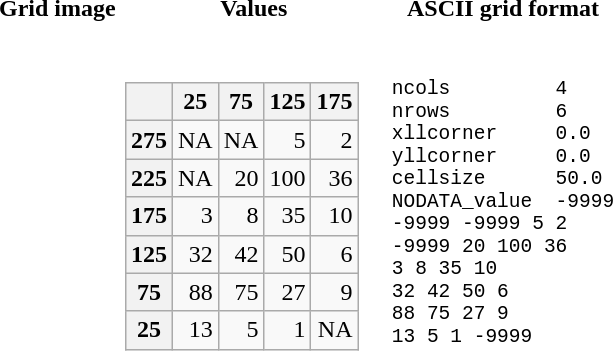<table cellpadding="0" cellspacing="6">
<tr>
<th>Grid image</th>
<th>Values</th>
<th>ASCII grid format</th>
</tr>
<tr width="33%">
<td style="vertical-align: top;"></td>
<td style="vertical-align: top;"><br><table class="wikitable" align="right" style="text-align: right;">
<tr>
<th> </th>
<th>25</th>
<th>75</th>
<th>125</th>
<th>175</th>
</tr>
<tr>
<th>275</th>
<td>NA</td>
<td>NA</td>
<td>5</td>
<td>2</td>
</tr>
<tr>
<th>225</th>
<td>NA</td>
<td>20</td>
<td>100</td>
<td>36</td>
</tr>
<tr>
<th>175</th>
<td>3</td>
<td>8</td>
<td>35</td>
<td>10</td>
</tr>
<tr>
<th>125</th>
<td>32</td>
<td>42</td>
<td>50</td>
<td>6</td>
</tr>
<tr>
<th>75</th>
<td>88</td>
<td>75</td>
<td>27</td>
<td>9</td>
</tr>
<tr>
<th>25</th>
<td>13</td>
<td>5</td>
<td>1</td>
<td>NA</td>
</tr>
</table>
</td>
<td style="vertical-align: top;"><br><pre>
ncols         4
nrows         6
xllcorner     0.0
yllcorner     0.0
cellsize      50.0
NODATA_value  -9999
-9999 -9999 5 2
-9999 20 100 36
3 8 35 10
32 42 50 6
88 75 27 9
13 5 1 -9999
</pre></td>
</tr>
</table>
